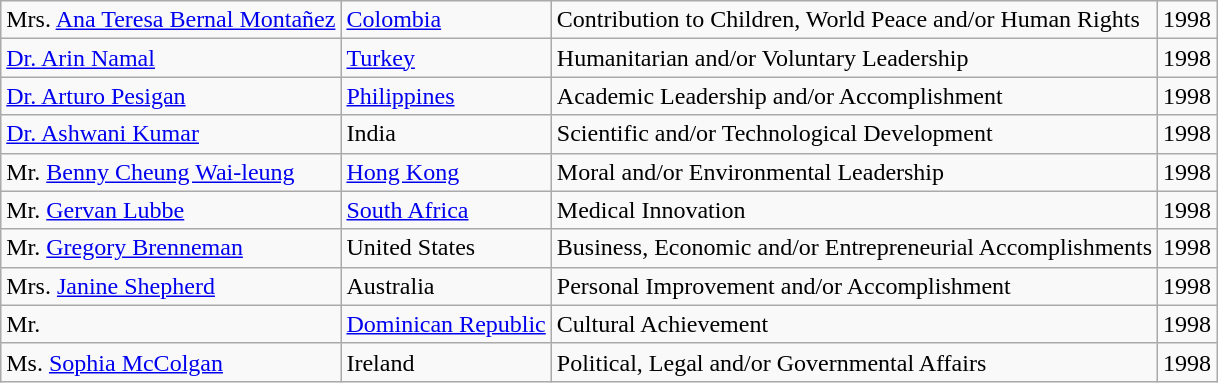<table class="wikitable">
<tr>
<td>Mrs. <a href='#'>Ana Teresa Bernal Montañez</a></td>
<td><a href='#'>Colombia</a></td>
<td>Contribution to Children, World Peace and/or Human Rights</td>
<td style="text-align:right;">1998</td>
</tr>
<tr>
<td><a href='#'>Dr. Arin Namal</a></td>
<td><a href='#'>Turkey</a></td>
<td>Humanitarian and/or Voluntary Leadership</td>
<td style="text-align:right;">1998</td>
</tr>
<tr>
<td><a href='#'>Dr. Arturo Pesigan</a></td>
<td><a href='#'>Philippines</a></td>
<td>Academic Leadership and/or Accomplishment</td>
<td style="text-align:right;">1998</td>
</tr>
<tr>
<td><a href='#'>Dr. Ashwani Kumar</a></td>
<td>India</td>
<td>Scientific and/or Technological Development</td>
<td style="text-align:right;">1998</td>
</tr>
<tr>
<td>Mr. <a href='#'>Benny Cheung Wai-leung</a></td>
<td><a href='#'>Hong Kong</a></td>
<td>Moral and/or Environmental Leadership</td>
<td style="text-align:right;">1998</td>
</tr>
<tr>
<td>Mr. <a href='#'>Gervan Lubbe</a></td>
<td><a href='#'>South Africa</a></td>
<td>Medical Innovation</td>
<td style="text-align:right;">1998</td>
</tr>
<tr>
<td>Mr. <a href='#'>Gregory Brenneman</a></td>
<td>United States</td>
<td>Business, Economic and/or Entrepreneurial Accomplishments</td>
<td style="text-align:right;">1998</td>
</tr>
<tr>
<td>Mrs. <a href='#'>Janine Shepherd</a></td>
<td>Australia</td>
<td>Personal Improvement and/or Accomplishment</td>
<td style="text-align:right;">1998</td>
</tr>
<tr>
<td>Mr. </td>
<td><a href='#'>Dominican Republic</a></td>
<td>Cultural Achievement</td>
<td style="text-align:right;">1998</td>
</tr>
<tr>
<td>Ms. <a href='#'>Sophia McColgan</a></td>
<td>Ireland</td>
<td>Political, Legal and/or Governmental Affairs</td>
<td style="text-align:right;">1998</td>
</tr>
</table>
